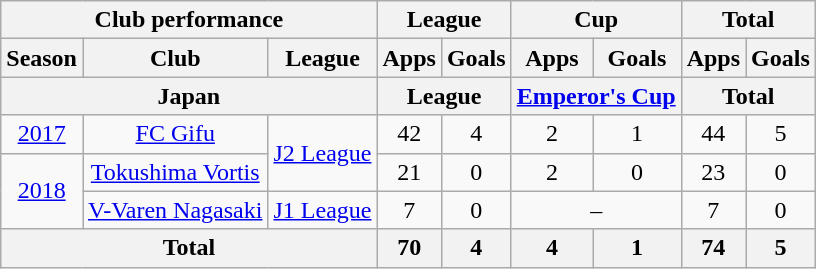<table class="wikitable" style="text-align:center;">
<tr>
<th colspan=3>Club performance</th>
<th colspan=2>League</th>
<th colspan=2>Cup</th>
<th colspan=2>Total</th>
</tr>
<tr>
<th>Season</th>
<th>Club</th>
<th>League</th>
<th>Apps</th>
<th>Goals</th>
<th>Apps</th>
<th>Goals</th>
<th>Apps</th>
<th>Goals</th>
</tr>
<tr>
<th colspan=3>Japan</th>
<th colspan=2>League</th>
<th colspan=2><a href='#'>Emperor's Cup</a></th>
<th colspan=2>Total</th>
</tr>
<tr>
<td><a href='#'>2017</a></td>
<td><a href='#'>FC Gifu</a></td>
<td rowspan="2"><a href='#'>J2 League</a></td>
<td>42</td>
<td>4</td>
<td>2</td>
<td>1</td>
<td>44</td>
<td>5</td>
</tr>
<tr>
<td rowspan="2"><a href='#'>2018</a></td>
<td><a href='#'>Tokushima Vortis</a></td>
<td>21</td>
<td>0</td>
<td>2</td>
<td>0</td>
<td>23</td>
<td>0</td>
</tr>
<tr>
<td><a href='#'>V-Varen Nagasaki</a></td>
<td><a href='#'>J1 League</a></td>
<td>7</td>
<td>0</td>
<td colspan="2">–</td>
<td>7</td>
<td>0</td>
</tr>
<tr>
<th colspan=3>Total</th>
<th>70</th>
<th>4</th>
<th>4</th>
<th>1</th>
<th>74</th>
<th>5</th>
</tr>
</table>
